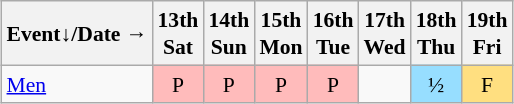<table class="wikitable" style="margin:0.5em auto; font-size:90%; line-height:1.25em; text-align:center;">
<tr>
<th>Event↓/Date →</th>
<th>13th<br>Sat</th>
<th>14th<br>Sun</th>
<th>15th<br>Mon</th>
<th>16th<br>Tue</th>
<th>17th<br>Wed</th>
<th>18th<br>Thu</th>
<th>19th<br>Fri</th>
</tr>
<tr>
<td style="text-align:left;"><a href='#'>Men</a></td>
<td bgcolor="#FFBBBB">P</td>
<td bgcolor="#FFBBBB">P</td>
<td bgcolor="#FFBBBB">P</td>
<td bgcolor="#FFBBBB">P</td>
<td></td>
<td bgcolor="#97DEFF">½</td>
<td bgcolor="#FFDF80">F</td>
</tr>
</table>
